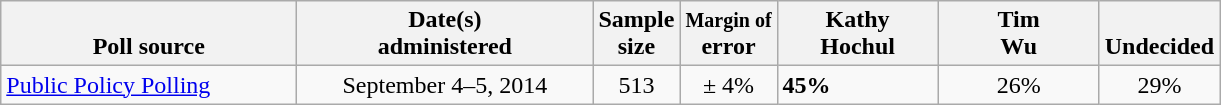<table class="wikitable">
<tr valign= bottom>
<th style="width:190px;">Poll source</th>
<th style="width:190px;">Date(s)<br>administered</th>
<th class=small>Sample<br>size</th>
<th><small>Margin of</small><br>error</th>
<th style="width:100px;">Kathy<br>Hochul</th>
<th style="width:100px;">Tim<br>Wu</th>
<th>Undecided</th>
</tr>
<tr>
<td><a href='#'>Public Policy Polling</a></td>
<td align=center>September 4–5, 2014</td>
<td align=center>513</td>
<td align=center>± 4%</td>
<td><strong>45%</strong></td>
<td align=center>26%</td>
<td align=center>29%</td>
</tr>
</table>
